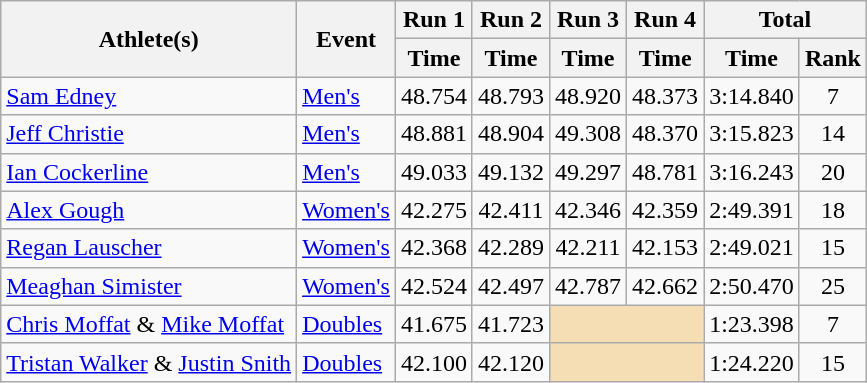<table class="wikitable">
<tr>
<th rowspan="2">Athlete(s)</th>
<th rowspan="2">Event</th>
<th colspan="1">Run 1</th>
<th colspan="1">Run 2</th>
<th colspan="1">Run 3</th>
<th colspan="1">Run 4</th>
<th colspan="2">Total</th>
</tr>
<tr>
<th>Time</th>
<th>Time</th>
<th>Time</th>
<th>Time</th>
<th>Time</th>
<th>Rank</th>
</tr>
<tr>
<td><a href='#'>Sam Edney</a></td>
<td><a href='#'>Men's</a></td>
<td align="center">48.754</td>
<td align="center">48.793</td>
<td align="center">48.920</td>
<td align="center">48.373</td>
<td align="center">3:14.840</td>
<td align="center">7</td>
</tr>
<tr>
<td><a href='#'>Jeff Christie</a></td>
<td><a href='#'>Men's</a></td>
<td align="center">48.881</td>
<td align="center">48.904</td>
<td align="center">49.308</td>
<td align="center">48.370</td>
<td align="center">3:15.823</td>
<td align="center">14</td>
</tr>
<tr>
<td><a href='#'>Ian Cockerline</a></td>
<td><a href='#'>Men's</a></td>
<td align="center">49.033</td>
<td align="center">49.132</td>
<td align="center">49.297</td>
<td align="center">48.781</td>
<td align="center">3:16.243</td>
<td align="center">20</td>
</tr>
<tr>
<td><a href='#'>Alex Gough</a></td>
<td><a href='#'>Women's</a></td>
<td align="center">42.275</td>
<td align="center">42.411</td>
<td align="center">42.346</td>
<td align="center">42.359</td>
<td align="center">2:49.391</td>
<td align="center">18</td>
</tr>
<tr>
<td><a href='#'>Regan Lauscher</a></td>
<td><a href='#'>Women's</a></td>
<td align="center">42.368</td>
<td align="center">42.289</td>
<td align="center">42.211</td>
<td align="center">42.153</td>
<td align="center">2:49.021</td>
<td align="center">15</td>
</tr>
<tr>
<td><a href='#'>Meaghan Simister</a></td>
<td><a href='#'>Women's</a></td>
<td align="center">42.524</td>
<td align="center">42.497</td>
<td align="center">42.787</td>
<td align="center">42.662</td>
<td align="center">2:50.470</td>
<td align="center">25</td>
</tr>
<tr>
<td><a href='#'>Chris Moffat</a> & <a href='#'>Mike Moffat</a></td>
<td><a href='#'>Doubles</a></td>
<td align="center">41.675</td>
<td align="center">41.723</td>
<td colspan= 2 bgcolor="wheat"></td>
<td align="center">1:23.398</td>
<td align="center">7</td>
</tr>
<tr>
<td><a href='#'>Tristan Walker</a> & <a href='#'>Justin Snith</a></td>
<td><a href='#'>Doubles</a></td>
<td align="center">42.100</td>
<td align="center">42.120</td>
<td colspan= 2 bgcolor="wheat"></td>
<td align="center">1:24.220</td>
<td align="center">15</td>
</tr>
</table>
